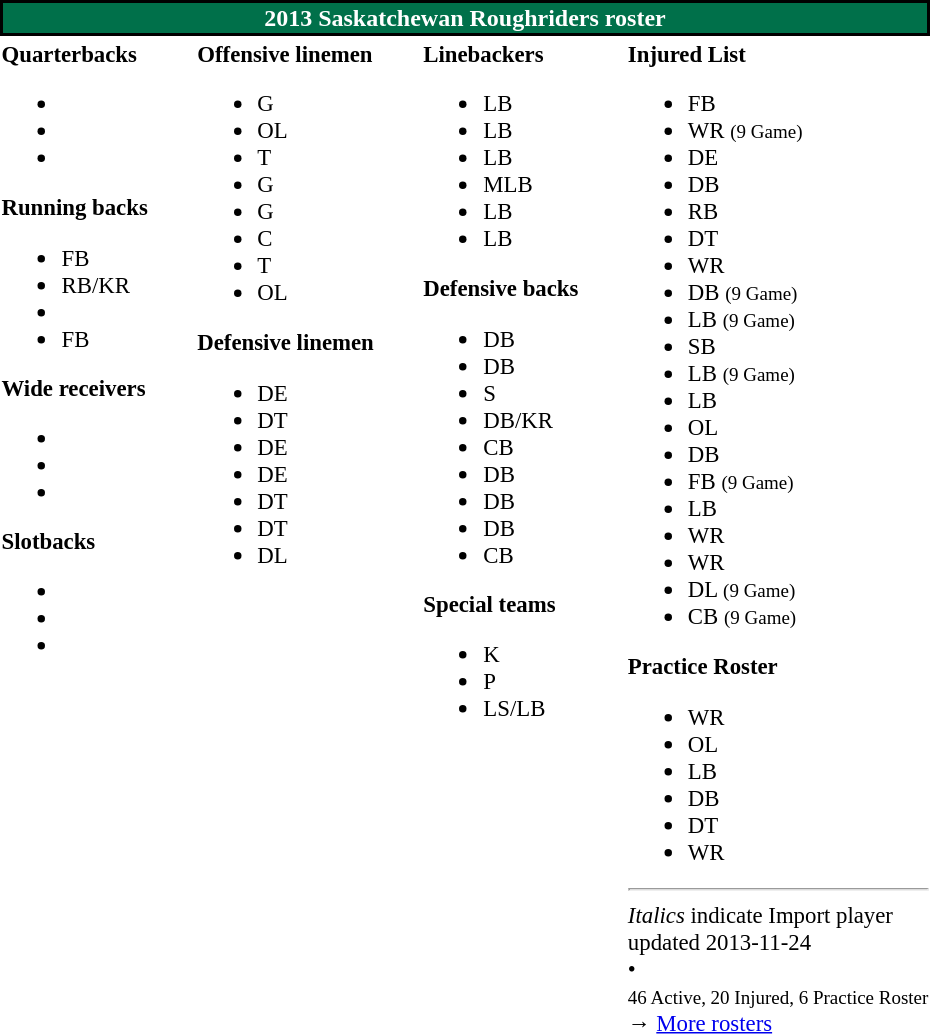<table class="toccolours" style="text-align: left;">
<tr>
<th colspan="7" style="background-color: #00704A; color:white; border:2px solid black; text-align: center"><strong>2013 Saskatchewan Roughriders roster</strong></th>
</tr>
<tr>
<td style="font-size: 95%;" valign="top"><strong>Quarterbacks</strong><br><ul><li></li><li></li><li></li></ul><strong>Running backs</strong><ul><li> FB</li><li> RB/KR</li><li></li><li> FB</li></ul><strong>Wide receivers</strong><ul><li></li><li></li><li></li></ul><strong>Slotbacks</strong><ul><li></li><li></li><li></li></ul></td>
<td style="width: 25px;"></td>
<td style="font-size: 95%;" valign="top"><strong>Offensive linemen</strong><br><ul><li> G</li><li> OL</li><li> T</li><li> G</li><li> G</li><li> C</li><li> T</li><li> OL</li></ul><strong>Defensive linemen</strong><ul><li> DE</li><li> DT</li><li> DE</li><li> DE</li><li> DT</li><li> DT</li><li> DL</li></ul></td>
<td style="width: 25px;"></td>
<td style="font-size: 95%;" valign="top"><strong>Linebackers</strong><br><ul><li> LB</li><li> LB</li><li> LB</li><li> MLB</li><li> LB</li><li> LB</li></ul><strong>Defensive backs</strong><ul><li> DB</li><li> DB</li><li> S</li><li> DB/KR</li><li> CB</li><li> DB</li><li> DB</li><li> DB</li><li> CB</li></ul><strong>Special teams</strong><ul><li> K</li><li> P</li><li> LS/LB</li></ul></td>
<td style="width: 25px;"></td>
<td style="font-size: 95%;" valign="top"><strong>Injured List</strong><br><ul><li> FB</li><li> WR <small>(9 Game)</small></li><li> DE</li><li> DB</li><li> RB</li><li> DT</li><li> WR</li><li> DB <small>(9 Game)</small></li><li> LB <small>(9 Game)</small></li><li> SB</li><li> LB <small>(9 Game)</small></li><li> LB</li><li> OL</li><li> DB</li><li> FB <small>(9 Game)</small></li><li> LB</li><li> WR</li><li> WR</li><li> DL <small>(9 Game)</small></li><li> CB <small>(9 Game)</small></li></ul><strong>Practice Roster</strong><ul><li> WR</li><li> OL</li><li> LB</li><li> DB</li><li> DT</li><li> WR</li></ul><hr>
<em>Italics</em> indicate Import player<br>
<span></span> updated 2013-11-24<br>
<span></span> • <span></span><br>
<small>46 Active, 20 Injured, 6 Practice Roster</small><br>→ <a href='#'>More rosters</a></td>
</tr>
<tr>
</tr>
</table>
